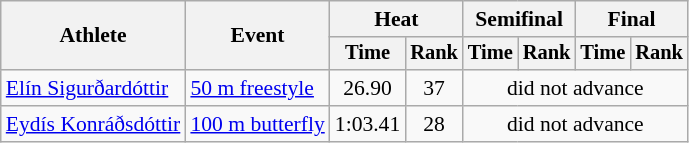<table class=wikitable style="font-size:90%">
<tr>
<th rowspan="2">Athlete</th>
<th rowspan="2">Event</th>
<th colspan="2">Heat</th>
<th colspan="2">Semifinal</th>
<th colspan="2">Final</th>
</tr>
<tr style="font-size:95%">
<th>Time</th>
<th>Rank</th>
<th>Time</th>
<th>Rank</th>
<th>Time</th>
<th>Rank</th>
</tr>
<tr align=center>
<td align=left><a href='#'>Elín Sigurðardóttir</a></td>
<td align=left><a href='#'>50 m freestyle</a></td>
<td>26.90</td>
<td>37</td>
<td colspan=4>did not advance</td>
</tr>
<tr align=center>
<td align=left><a href='#'>Eydís Konráðsdóttir</a></td>
<td align=left><a href='#'>100 m butterfly</a></td>
<td>1:03.41</td>
<td>28</td>
<td colspan=4>did not advance</td>
</tr>
</table>
